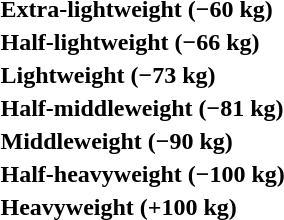<table>
<tr>
<th rowspan=2 style="text-align:left;">Extra-lightweight (−60 kg)</th>
<td rowspan=2></td>
<td rowspan=2></td>
<td></td>
</tr>
<tr>
<td></td>
</tr>
<tr>
<th rowspan=2 style="text-align:left;">Half-lightweight (−66 kg)</th>
<td rowspan=2></td>
<td rowspan=2></td>
<td></td>
</tr>
<tr>
<td></td>
</tr>
<tr>
<th rowspan=2 style="text-align:left;">Lightweight (−73 kg)</th>
<td rowspan=2></td>
<td rowspan=2></td>
<td></td>
</tr>
<tr>
<td></td>
</tr>
<tr>
<th rowspan=2 style="text-align:left;">Half-middleweight (−81 kg)</th>
<td rowspan=2></td>
<td rowspan=2></td>
<td></td>
</tr>
<tr>
<td></td>
</tr>
<tr>
<th rowspan=2 style="text-align:left;">Middleweight (−90 kg)</th>
<td rowspan=2></td>
<td rowspan=2></td>
<td></td>
</tr>
<tr>
<td></td>
</tr>
<tr>
<th rowspan=2 style="text-align:left;">Half-heavyweight (−100 kg)</th>
<td rowspan=2></td>
<td rowspan=2></td>
<td></td>
</tr>
<tr>
<td></td>
</tr>
<tr>
<th rowspan=2 style="text-align:left;">Heavyweight (+100 kg)</th>
<td rowspan=2></td>
<td rowspan=2></td>
<td></td>
</tr>
<tr>
<td></td>
</tr>
</table>
